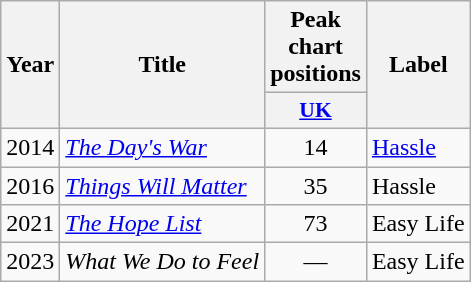<table class="wikitable">
<tr>
<th scope="col" rowspan="2">Year</th>
<th scope="col" rowspan="2">Title</th>
<th scope="col" colspan="1">Peak chart positions</th>
<th scope="col" rowspan="2">Label</th>
</tr>
<tr>
<th scope="col" style="width:2.5em;font-size:90%;"><a href='#'>UK</a><br></th>
</tr>
<tr>
<td>2014</td>
<td><em><a href='#'>The Day's War</a></em></td>
<td align="center">14</td>
<td><a href='#'>Hassle</a></td>
</tr>
<tr>
<td>2016</td>
<td><em><a href='#'>Things Will Matter</a></em></td>
<td align="center">35</td>
<td>Hassle</td>
</tr>
<tr>
<td>2021</td>
<td><em><a href='#'>The Hope List</a></em></td>
<td align="center">73</td>
<td>Easy Life</td>
</tr>
<tr>
<td>2023</td>
<td><em>What We Do to Feel</em></td>
<td align="center">—</td>
<td>Easy Life</td>
</tr>
</table>
